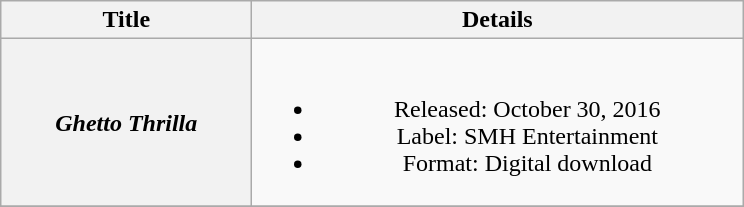<table class="wikitable plainrowheaders" style="text-align:center;">
<tr>
<th scope="col" style="width:10em;">Title</th>
<th scope="col" style="width:20em;">Details</th>
</tr>
<tr>
<th scope="row"><em>Ghetto Thrilla</em></th>
<td><br><ul><li>Released: October 30, 2016</li><li>Label: SMH Entertainment</li><li>Format: Digital download</li></ul></td>
</tr>
<tr>
</tr>
</table>
